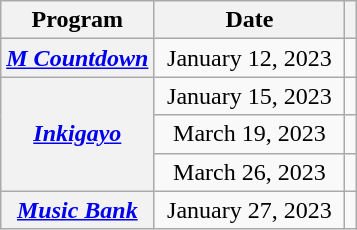<table class="wikitable plainrowheaders sortable" style="text-align:center;">
<tr>
<th scope="col">Program </th>
<th width="120" scope="col">Date</th>
<th scope="col" class="unsortable"></th>
</tr>
<tr>
<th scope="row"><em><a href='#'>M Countdown</a></em></th>
<td>January 12, 2023</td>
<td style="text-align:center"></td>
</tr>
<tr>
<th scope="row" rowspan="3"><em><a href='#'>Inkigayo</a></em></th>
<td>January 15, 2023</td>
<td style="text-align:center"></td>
</tr>
<tr>
<td>March 19, 2023</td>
<td style="text-align:center"></td>
</tr>
<tr>
<td>March 26, 2023</td>
<td style="text-align:center"></td>
</tr>
<tr>
<th scope="row"><em><a href='#'>Music Bank</a></em></th>
<td>January 27, 2023</td>
<td></td>
</tr>
</table>
